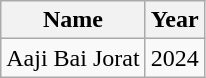<table class="wikitable">
<tr>
<th>Name</th>
<th>Year</th>
</tr>
<tr>
<td>Aaji Bai Jorat </td>
<td>2024</td>
</tr>
</table>
